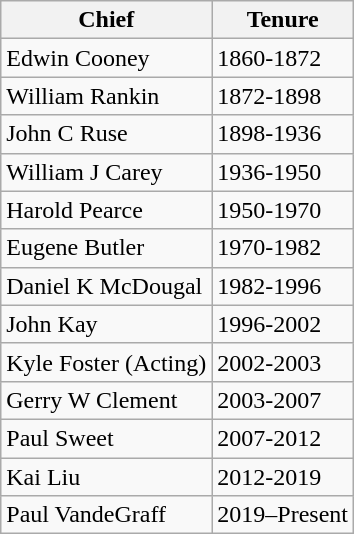<table class="wikitable">
<tr>
<th>Chief</th>
<th>Tenure</th>
</tr>
<tr>
<td>Edwin Cooney</td>
<td>1860-1872</td>
</tr>
<tr>
<td>William Rankin</td>
<td>1872-1898</td>
</tr>
<tr>
<td>John C Ruse</td>
<td>1898-1936</td>
</tr>
<tr>
<td>William J Carey</td>
<td>1936-1950</td>
</tr>
<tr>
<td>Harold Pearce</td>
<td>1950-1970</td>
</tr>
<tr>
<td>Eugene Butler</td>
<td>1970-1982</td>
</tr>
<tr>
<td>Daniel K McDougal</td>
<td>1982-1996</td>
</tr>
<tr>
<td>John Kay</td>
<td>1996-2002</td>
</tr>
<tr>
<td>Kyle Foster (Acting)</td>
<td>2002-2003</td>
</tr>
<tr>
<td>Gerry W Clement</td>
<td>2003-2007</td>
</tr>
<tr>
<td>Paul Sweet</td>
<td>2007-2012</td>
</tr>
<tr>
<td>Kai Liu</td>
<td>2012-2019</td>
</tr>
<tr>
<td>Paul VandeGraff</td>
<td>2019–Present</td>
</tr>
</table>
